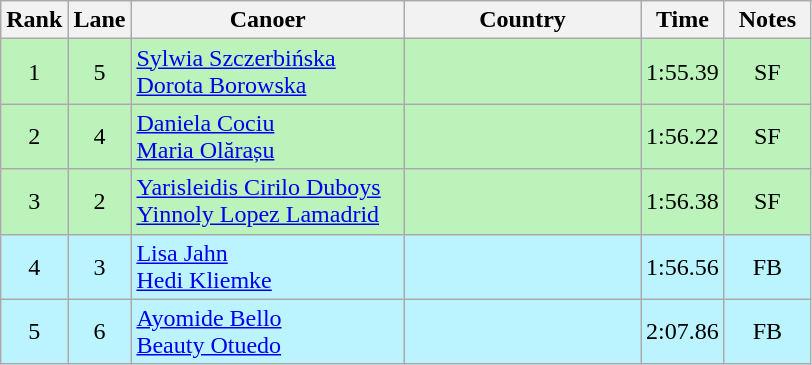<table class="wikitable" style="text-align:center;">
<tr>
<th width=30>Rank</th>
<th width=30>Lane</th>
<th width=175>Canoer</th>
<th width=150>Country</th>
<th width=30>Time</th>
<th width=50>Notes</th>
</tr>
<tr bgcolor=bbf3bb>
<td>1</td>
<td>5</td>
<td align=left><a href='#'>Sylwia Szczerbińska</a><br><a href='#'>Dorota Borowska</a></td>
<td align=left></td>
<td>1:55.39</td>
<td>SF</td>
</tr>
<tr bgcolor=bbf3bb>
<td>2</td>
<td>4</td>
<td align=left><a href='#'>Daniela Cociu</a><br><a href='#'>Maria Olărașu</a></td>
<td align=left></td>
<td>1:56.22</td>
<td>SF</td>
</tr>
<tr bgcolor=bbf3bb>
<td>3</td>
<td>2</td>
<td align=left><a href='#'>Yarisleidis Cirilo Duboys</a><br><a href='#'>Yinnoly Lopez Lamadrid</a></td>
<td align=left></td>
<td>1:56.38</td>
<td>SF</td>
</tr>
<tr bgcolor=bbf3ff>
<td>4</td>
<td>3</td>
<td align=left><a href='#'>Lisa Jahn</a><br><a href='#'>Hedi Kliemke</a></td>
<td align=left></td>
<td>1:56.56</td>
<td>FB</td>
</tr>
<tr bgcolor=bbf3ff>
<td>5</td>
<td>6</td>
<td align=left><a href='#'>Ayomide Bello</a><br><a href='#'>Beauty Otuedo</a></td>
<td align=left></td>
<td>2:07.86</td>
<td>FB</td>
</tr>
</table>
